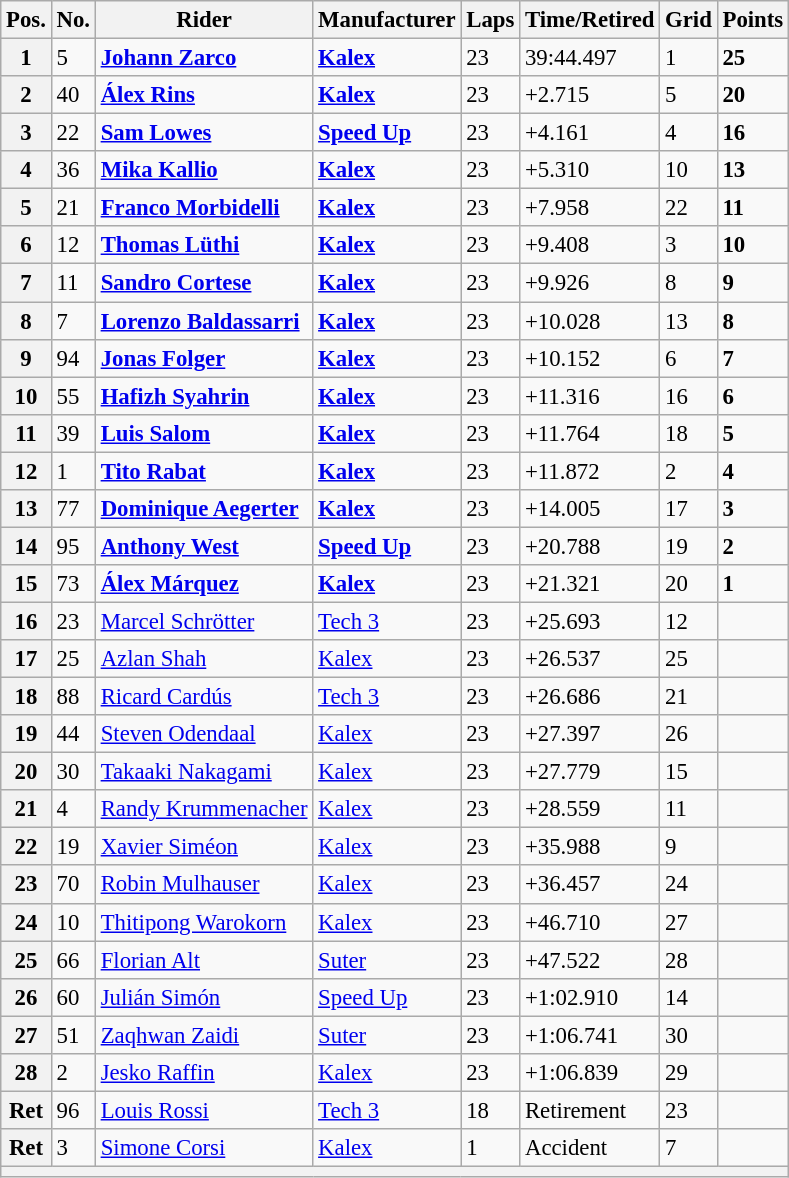<table class="wikitable" style="font-size: 95%;">
<tr>
<th>Pos.</th>
<th>No.</th>
<th>Rider</th>
<th>Manufacturer</th>
<th>Laps</th>
<th>Time/Retired</th>
<th>Grid</th>
<th>Points</th>
</tr>
<tr>
<th>1</th>
<td>5</td>
<td> <strong><a href='#'>Johann Zarco</a></strong></td>
<td><strong><a href='#'>Kalex</a></strong></td>
<td>23</td>
<td>39:44.497</td>
<td>1</td>
<td><strong>25</strong></td>
</tr>
<tr>
<th>2</th>
<td>40</td>
<td> <strong><a href='#'>Álex Rins</a></strong></td>
<td><strong><a href='#'>Kalex</a></strong></td>
<td>23</td>
<td>+2.715</td>
<td>5</td>
<td><strong>20</strong></td>
</tr>
<tr>
<th>3</th>
<td>22</td>
<td> <strong><a href='#'>Sam Lowes</a></strong></td>
<td><strong><a href='#'>Speed Up</a></strong></td>
<td>23</td>
<td>+4.161</td>
<td>4</td>
<td><strong>16</strong></td>
</tr>
<tr>
<th>4</th>
<td>36</td>
<td> <strong><a href='#'>Mika Kallio</a></strong></td>
<td><strong><a href='#'>Kalex</a></strong></td>
<td>23</td>
<td>+5.310</td>
<td>10</td>
<td><strong>13</strong></td>
</tr>
<tr>
<th>5</th>
<td>21</td>
<td> <strong><a href='#'>Franco Morbidelli</a></strong></td>
<td><strong><a href='#'>Kalex</a></strong></td>
<td>23</td>
<td>+7.958</td>
<td>22</td>
<td><strong>11</strong></td>
</tr>
<tr>
<th>6</th>
<td>12</td>
<td> <strong><a href='#'>Thomas Lüthi</a></strong></td>
<td><strong><a href='#'>Kalex</a></strong></td>
<td>23</td>
<td>+9.408</td>
<td>3</td>
<td><strong>10</strong></td>
</tr>
<tr>
<th>7</th>
<td>11</td>
<td> <strong><a href='#'>Sandro Cortese</a></strong></td>
<td><strong><a href='#'>Kalex</a></strong></td>
<td>23</td>
<td>+9.926</td>
<td>8</td>
<td><strong>9</strong></td>
</tr>
<tr>
<th>8</th>
<td>7</td>
<td> <strong><a href='#'>Lorenzo Baldassarri</a></strong></td>
<td><strong><a href='#'>Kalex</a></strong></td>
<td>23</td>
<td>+10.028</td>
<td>13</td>
<td><strong>8</strong></td>
</tr>
<tr>
<th>9</th>
<td>94</td>
<td> <strong><a href='#'>Jonas Folger</a></strong></td>
<td><strong><a href='#'>Kalex</a></strong></td>
<td>23</td>
<td>+10.152</td>
<td>6</td>
<td><strong>7</strong></td>
</tr>
<tr>
<th>10</th>
<td>55</td>
<td> <strong><a href='#'>Hafizh Syahrin</a></strong></td>
<td><strong><a href='#'>Kalex</a></strong></td>
<td>23</td>
<td>+11.316</td>
<td>16</td>
<td><strong>6</strong></td>
</tr>
<tr>
<th>11</th>
<td>39</td>
<td> <strong><a href='#'>Luis Salom</a></strong></td>
<td><strong><a href='#'>Kalex</a></strong></td>
<td>23</td>
<td>+11.764</td>
<td>18</td>
<td><strong>5</strong></td>
</tr>
<tr>
<th>12</th>
<td>1</td>
<td> <strong><a href='#'>Tito Rabat</a></strong></td>
<td><strong><a href='#'>Kalex</a></strong></td>
<td>23</td>
<td>+11.872</td>
<td>2</td>
<td><strong>4</strong></td>
</tr>
<tr>
<th>13</th>
<td>77</td>
<td> <strong><a href='#'>Dominique Aegerter</a></strong></td>
<td><strong><a href='#'>Kalex</a></strong></td>
<td>23</td>
<td>+14.005</td>
<td>17</td>
<td><strong>3</strong></td>
</tr>
<tr>
<th>14</th>
<td>95</td>
<td> <strong><a href='#'>Anthony West</a></strong></td>
<td><strong><a href='#'>Speed Up</a></strong></td>
<td>23</td>
<td>+20.788</td>
<td>19</td>
<td><strong>2</strong></td>
</tr>
<tr>
<th>15</th>
<td>73</td>
<td> <strong><a href='#'>Álex Márquez</a></strong></td>
<td><strong><a href='#'>Kalex</a></strong></td>
<td>23</td>
<td>+21.321</td>
<td>20</td>
<td><strong>1</strong></td>
</tr>
<tr>
<th>16</th>
<td>23</td>
<td> <a href='#'>Marcel Schrötter</a></td>
<td><a href='#'>Tech 3</a></td>
<td>23</td>
<td>+25.693</td>
<td>12</td>
<td></td>
</tr>
<tr>
<th>17</th>
<td>25</td>
<td> <a href='#'>Azlan Shah</a></td>
<td><a href='#'>Kalex</a></td>
<td>23</td>
<td>+26.537</td>
<td>25</td>
<td></td>
</tr>
<tr>
<th>18</th>
<td>88</td>
<td> <a href='#'>Ricard Cardús</a></td>
<td><a href='#'>Tech 3</a></td>
<td>23</td>
<td>+26.686</td>
<td>21</td>
<td></td>
</tr>
<tr>
<th>19</th>
<td>44</td>
<td> <a href='#'>Steven Odendaal</a></td>
<td><a href='#'>Kalex</a></td>
<td>23</td>
<td>+27.397</td>
<td>26</td>
<td></td>
</tr>
<tr>
<th>20</th>
<td>30</td>
<td> <a href='#'>Takaaki Nakagami</a></td>
<td><a href='#'>Kalex</a></td>
<td>23</td>
<td>+27.779</td>
<td>15</td>
<td></td>
</tr>
<tr>
<th>21</th>
<td>4</td>
<td> <a href='#'>Randy Krummenacher</a></td>
<td><a href='#'>Kalex</a></td>
<td>23</td>
<td>+28.559</td>
<td>11</td>
<td></td>
</tr>
<tr>
<th>22</th>
<td>19</td>
<td> <a href='#'>Xavier Siméon</a></td>
<td><a href='#'>Kalex</a></td>
<td>23</td>
<td>+35.988</td>
<td>9</td>
<td></td>
</tr>
<tr>
<th>23</th>
<td>70</td>
<td> <a href='#'>Robin Mulhauser</a></td>
<td><a href='#'>Kalex</a></td>
<td>23</td>
<td>+36.457</td>
<td>24</td>
<td></td>
</tr>
<tr>
<th>24</th>
<td>10</td>
<td> <a href='#'>Thitipong Warokorn</a></td>
<td><a href='#'>Kalex</a></td>
<td>23</td>
<td>+46.710</td>
<td>27</td>
<td></td>
</tr>
<tr>
<th>25</th>
<td>66</td>
<td> <a href='#'>Florian Alt</a></td>
<td><a href='#'>Suter</a></td>
<td>23</td>
<td>+47.522</td>
<td>28</td>
<td></td>
</tr>
<tr>
<th>26</th>
<td>60</td>
<td> <a href='#'>Julián Simón</a></td>
<td><a href='#'>Speed Up</a></td>
<td>23</td>
<td>+1:02.910</td>
<td>14</td>
<td></td>
</tr>
<tr>
<th>27</th>
<td>51</td>
<td> <a href='#'>Zaqhwan Zaidi</a></td>
<td><a href='#'>Suter</a></td>
<td>23</td>
<td>+1:06.741</td>
<td>30</td>
<td></td>
</tr>
<tr>
<th>28</th>
<td>2</td>
<td> <a href='#'>Jesko Raffin</a></td>
<td><a href='#'>Kalex</a></td>
<td>23</td>
<td>+1:06.839</td>
<td>29</td>
<td></td>
</tr>
<tr>
<th>Ret</th>
<td>96</td>
<td> <a href='#'>Louis Rossi</a></td>
<td><a href='#'>Tech 3</a></td>
<td>18</td>
<td>Retirement</td>
<td>23</td>
<td></td>
</tr>
<tr>
<th>Ret</th>
<td>3</td>
<td> <a href='#'>Simone Corsi</a></td>
<td><a href='#'>Kalex</a></td>
<td>1</td>
<td>Accident</td>
<td>7</td>
<td></td>
</tr>
<tr>
<th colspan=8></th>
</tr>
</table>
